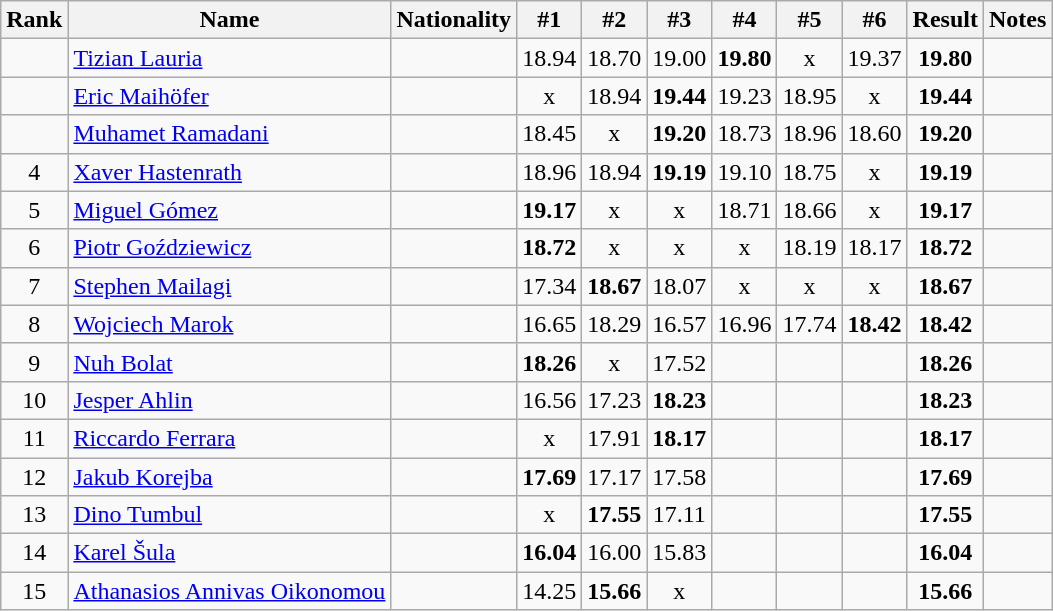<table class="wikitable sortable" style="text-align:center">
<tr>
<th>Rank</th>
<th>Name</th>
<th>Nationality</th>
<th>#1</th>
<th>#2</th>
<th>#3</th>
<th>#4</th>
<th>#5</th>
<th>#6</th>
<th>Result</th>
<th>Notes</th>
</tr>
<tr>
<td></td>
<td align=left><a href='#'>Tizian Lauria</a></td>
<td align=left></td>
<td>18.94</td>
<td>18.70</td>
<td>19.00</td>
<td><strong>19.80</strong></td>
<td>x</td>
<td>19.37</td>
<td><strong>19.80</strong></td>
<td></td>
</tr>
<tr>
<td></td>
<td align=left><a href='#'>Eric Maihöfer</a></td>
<td align=left></td>
<td>x</td>
<td>18.94</td>
<td><strong>19.44</strong></td>
<td>19.23</td>
<td>18.95</td>
<td>x</td>
<td><strong>19.44</strong></td>
<td></td>
</tr>
<tr>
<td></td>
<td align=left><a href='#'>Muhamet Ramadani</a></td>
<td align=left></td>
<td>18.45</td>
<td>x</td>
<td><strong>19.20</strong></td>
<td>18.73</td>
<td>18.96</td>
<td>18.60</td>
<td><strong>19.20</strong></td>
<td></td>
</tr>
<tr>
<td>4</td>
<td align=left><a href='#'>Xaver Hastenrath</a></td>
<td align=left></td>
<td>18.96</td>
<td>18.94</td>
<td><strong>19.19</strong></td>
<td>19.10</td>
<td>18.75</td>
<td>x</td>
<td><strong>19.19</strong></td>
<td></td>
</tr>
<tr>
<td>5</td>
<td align=left><a href='#'>Miguel Gómez</a></td>
<td align=left></td>
<td><strong>19.17</strong></td>
<td>x</td>
<td>x</td>
<td>18.71</td>
<td>18.66</td>
<td>x</td>
<td><strong>19.17</strong></td>
<td></td>
</tr>
<tr>
<td>6</td>
<td align=left><a href='#'>Piotr Goździewicz</a></td>
<td align=left></td>
<td><strong>18.72</strong></td>
<td>x</td>
<td>x</td>
<td>x</td>
<td>18.19</td>
<td>18.17</td>
<td><strong>18.72</strong></td>
<td></td>
</tr>
<tr>
<td>7</td>
<td align=left><a href='#'>Stephen Mailagi</a></td>
<td align=left></td>
<td>17.34</td>
<td><strong>18.67</strong></td>
<td>18.07</td>
<td>x</td>
<td>x</td>
<td>x</td>
<td><strong>18.67</strong></td>
<td></td>
</tr>
<tr>
<td>8</td>
<td align=left><a href='#'>Wojciech Marok</a></td>
<td align=left></td>
<td>16.65</td>
<td>18.29</td>
<td>16.57</td>
<td>16.96</td>
<td>17.74</td>
<td><strong>18.42</strong></td>
<td><strong>18.42</strong></td>
<td></td>
</tr>
<tr>
<td>9</td>
<td align=left><a href='#'>Nuh Bolat</a></td>
<td align=left></td>
<td><strong>18.26</strong></td>
<td>x</td>
<td>17.52</td>
<td></td>
<td></td>
<td></td>
<td><strong>18.26</strong></td>
<td></td>
</tr>
<tr>
<td>10</td>
<td align=left><a href='#'>Jesper Ahlin</a></td>
<td align=left></td>
<td>16.56</td>
<td>17.23</td>
<td><strong>18.23</strong></td>
<td></td>
<td></td>
<td></td>
<td><strong>18.23</strong></td>
<td></td>
</tr>
<tr>
<td>11</td>
<td align=left><a href='#'>Riccardo Ferrara</a></td>
<td align=left></td>
<td>x</td>
<td>17.91</td>
<td><strong>18.17</strong></td>
<td></td>
<td></td>
<td></td>
<td><strong>18.17</strong></td>
<td></td>
</tr>
<tr>
<td>12</td>
<td align=left><a href='#'>Jakub Korejba</a></td>
<td align=left></td>
<td><strong>17.69</strong></td>
<td>17.17</td>
<td>17.58</td>
<td></td>
<td></td>
<td></td>
<td><strong>17.69</strong></td>
<td></td>
</tr>
<tr>
<td>13</td>
<td align=left><a href='#'>Dino Tumbul</a></td>
<td align=left></td>
<td>x</td>
<td><strong>17.55</strong></td>
<td>17.11</td>
<td></td>
<td></td>
<td></td>
<td><strong>17.55</strong></td>
<td></td>
</tr>
<tr>
<td>14</td>
<td align=left><a href='#'>Karel Šula</a></td>
<td align=left></td>
<td><strong>16.04</strong></td>
<td>16.00</td>
<td>15.83</td>
<td></td>
<td></td>
<td></td>
<td><strong>16.04</strong></td>
<td></td>
</tr>
<tr>
<td>15</td>
<td align=left><a href='#'>Athanasios Annivas Oikonomou</a></td>
<td align=left></td>
<td>14.25</td>
<td><strong>15.66</strong></td>
<td>x</td>
<td></td>
<td></td>
<td></td>
<td><strong>15.66</strong></td>
<td></td>
</tr>
</table>
